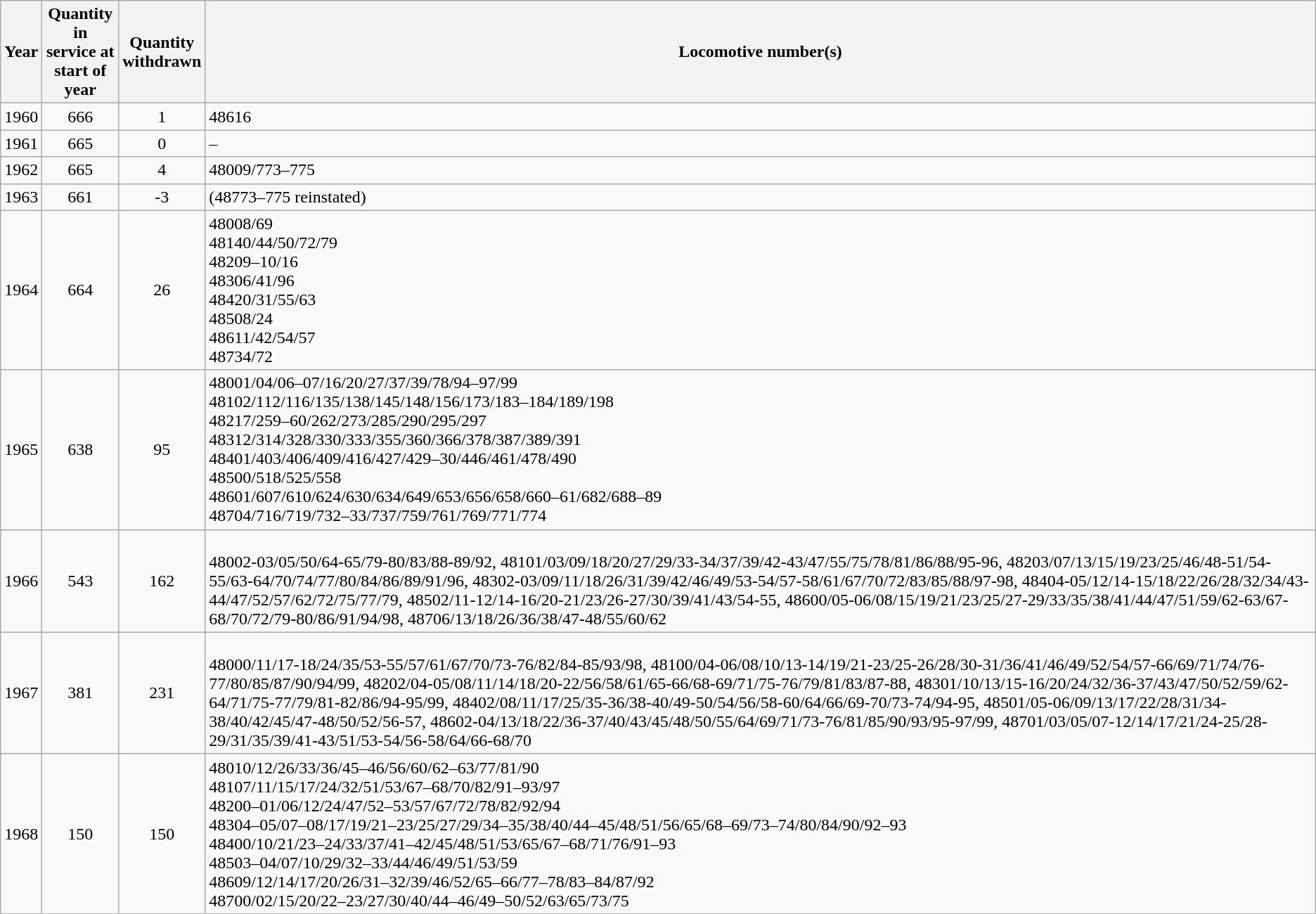<table class=wikitable style=text-align:center>
<tr>
<th>Year</th>
<th>Quantity in<br>service at<br>start of year</th>
<th>Quantity<br>withdrawn</th>
<th>Locomotive number(s)</th>
</tr>
<tr>
<td>1960</td>
<td>666</td>
<td>1</td>
<td align=left>48616</td>
</tr>
<tr>
<td>1961</td>
<td>665</td>
<td>0</td>
<td align=left>–</td>
</tr>
<tr>
<td>1962</td>
<td>665</td>
<td>4</td>
<td align=left>48009/773–775</td>
</tr>
<tr>
<td>1963</td>
<td>661</td>
<td>-3</td>
<td align=left>(48773–775 reinstated)</td>
</tr>
<tr>
<td>1964</td>
<td>664</td>
<td>26</td>
<td align=left>48008/69<br>48140/44/50/72/79<br>48209–10/16<br>48306/41/96<br>48420/31/55/63<br>48508/24<br>48611/42/54/57<br>48734/72</td>
</tr>
<tr>
<td>1965</td>
<td>638</td>
<td>95</td>
<td align=left>48001/04/06–07/16/20/27/37/39/78/94–97/99<br>48102/112/116/135/138/145/148/156/173/183–184/189/198<br>48217/259–60/262/273/285/290/295/297<br>48312/314/328/330/333/355/360/366/378/387/389/391<br>48401/403/406/409/416/427/429–30/446/461/478/490<br>48500/518/525/558<br>48601/607/610/624/630/634/649/653/656/658/660–61/682/688–89<br>48704/716/719/732–33/737/759/761/769/771/774</td>
</tr>
<tr>
<td>1966</td>
<td>543</td>
<td>162</td>
<td align=left><br>48002-03/05/50/64-65/79-80/83/88-89/92,
48101/03/09/18/20/27/29/33-34/37/39/42-43/47/55/75/78/81/86/88/95-96,
48203/07/13/15/19/23/25/46/48-51/54-55/63-64/70/74/77/80/84/86/89/91/96,
48302-03/09/11/18/26/31/39/42/46/49/53-54/57-58/61/67/70/72/83/85/88/97-98,
48404-05/12/14-15/18/22/26/28/32/34/43-44/47/52/57/62/72/75/77/79,
48502/11-12/14-16/20-21/23/26-27/30/39/41/43/54-55,
48600/05-06/08/15/19/21/23/25/27-29/33/35/38/41/44/47/51/59/62-63/67-68/70/72/79-80/86/91/94/98,
48706/13/18/26/36/38/47-48/55/60/62</td>
</tr>
<tr>
<td>1967</td>
<td>381</td>
<td>231</td>
<td align=left><br>48000/11/17-18/24/35/53-55/57/61/67/70/73-76/82/84-85/93/98,
48100/04-06/08/10/13-14/19/21-23/25-26/28/30-31/36/41/46/49/52/54/57-66/69/71/74/76-77/80/85/87/90/94/99,
48202/04-05/08/11/14/18/20-22/56/58/61/65-66/68-69/71/75-76/79/81/83/87-88,
48301/10/13/15-16/20/24/32/36-37/43/47/50/52/59/62-64/71/75-77/79/81-82/86/94-95/99,
48402/08/11/17/25/35-36/38-40/49-50/54/56/58-60/64/66/69-70/73-74/94-95,
48501/05-06/09/13/17/22/28/31/34-38/40/42/45/47-48/50/52/56-57,
48602-04/13/18/22/36-37/40/43/45/48/50/55/64/69/71/73-76/81/85/90/93/95-97/99,
48701/03/05/07-12/14/17/21/24-25/28-29/31/35/39/41-43/51/53-54/56-58/64/66-68/70</td>
</tr>
<tr>
<td>1968</td>
<td>150</td>
<td>150</td>
<td align=left>48010/12/26/33/36/45–46/56/60/62–63/77/81/90<br>48107/11/15/17/24/32/51/53/67–68/70/82/91–93/97<br>48200–01/06/12/24/47/52–53/57/67/72/78/82/92/94<br>48304–05/07–08/17/19/21–23/25/27/29/34–35/38/40/44–45/48/51/56/65/68–69/73–74/80/84/90/92–93<br>48400/10/21/23–24/33/37/41–42/45/48/51/53/65/67–68/71/76/91–93<br>48503–04/07/10/29/32–33/44/46/49/51/53/59<br>48609/12/14/17/20/26/31–32/39/46/52/65–66/77–78/83–84/87/92<br>48700/02/15/20/22–23/27/30/40/44–46/49–50/52/63/65/73/75</td>
</tr>
</table>
